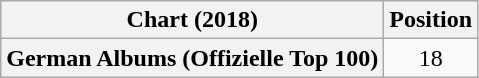<table class="wikitable sortable plainrowheaders" style="text-align:center">
<tr>
<th scope="col">Chart (2018)</th>
<th scope="col">Position</th>
</tr>
<tr>
<th scope="row">German Albums (Offizielle Top 100)</th>
<td>18</td>
</tr>
</table>
